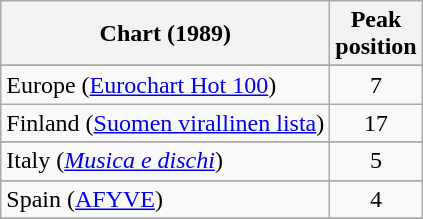<table class="wikitable sortable">
<tr>
<th>Chart (1989)</th>
<th>Peak<br>position</th>
</tr>
<tr>
</tr>
<tr>
</tr>
<tr>
</tr>
<tr>
<td>Europe (<a href='#'>Eurochart Hot 100</a>)</td>
<td align="center">7</td>
</tr>
<tr>
<td>Finland (<a href='#'>Suomen virallinen lista</a>)</td>
<td align="center">17</td>
</tr>
<tr>
</tr>
<tr>
</tr>
<tr>
<td>Italy (<em><a href='#'>Musica e dischi</a></em>)</td>
<td align="center">5</td>
</tr>
<tr>
</tr>
<tr>
</tr>
<tr>
</tr>
<tr>
</tr>
<tr>
<td>Spain (<a href='#'>AFYVE</a>)</td>
<td align="center">4</td>
</tr>
<tr>
</tr>
<tr>
</tr>
<tr>
</tr>
<tr>
</tr>
<tr>
</tr>
<tr>
</tr>
</table>
